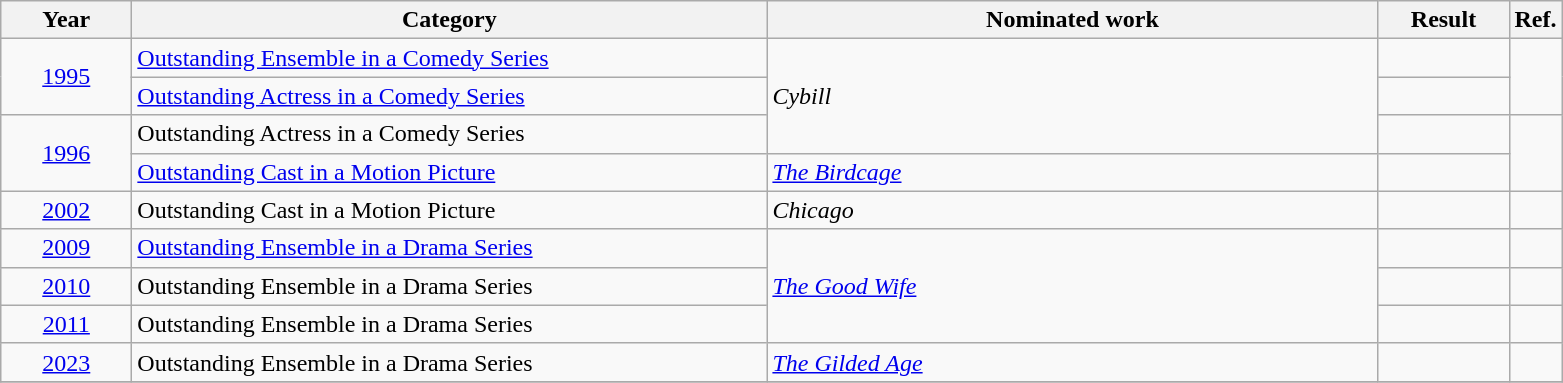<table class=wikitable>
<tr>
<th scope="col" style="width:5em;">Year</th>
<th scope="col" style="width:26em;">Category</th>
<th scope="col" style="width:25em;">Nominated work</th>
<th scope="col" style="width:5em;">Result</th>
<th>Ref.</th>
</tr>
<tr>
<td style="text-align:center;", rowspan=2><a href='#'>1995</a></td>
<td><a href='#'>Outstanding Ensemble in a Comedy Series</a></td>
<td rowspan=3><em>Cybill</em></td>
<td></td>
<td rowspan=2></td>
</tr>
<tr>
<td><a href='#'>Outstanding Actress in a Comedy Series</a></td>
<td></td>
</tr>
<tr>
<td style="text-align:center;", rowspan=2><a href='#'>1996</a></td>
<td>Outstanding Actress in a Comedy Series</td>
<td></td>
<td rowspan=2></td>
</tr>
<tr>
<td><a href='#'>Outstanding Cast in a Motion Picture</a></td>
<td><em><a href='#'>The Birdcage</a></em></td>
<td></td>
</tr>
<tr>
<td style="text-align:center;"><a href='#'>2002</a></td>
<td>Outstanding Cast in a Motion Picture</td>
<td><em>Chicago</em></td>
<td></td>
<td></td>
</tr>
<tr>
<td style="text-align:center;"><a href='#'>2009</a></td>
<td><a href='#'>Outstanding Ensemble in a Drama Series</a></td>
<td rowspan=3><em><a href='#'>The Good Wife</a></em></td>
<td></td>
<td></td>
</tr>
<tr>
<td style="text-align:center;"><a href='#'>2010</a></td>
<td>Outstanding Ensemble in a Drama Series</td>
<td></td>
<td></td>
</tr>
<tr>
<td style="text-align:center;"><a href='#'>2011</a></td>
<td>Outstanding Ensemble in a Drama Series</td>
<td></td>
<td></td>
</tr>
<tr>
<td style="text-align:center;"><a href='#'>2023</a></td>
<td>Outstanding Ensemble in a Drama Series</td>
<td><em><a href='#'>The Gilded Age</a></em></td>
<td></td>
<td></td>
</tr>
<tr>
</tr>
</table>
